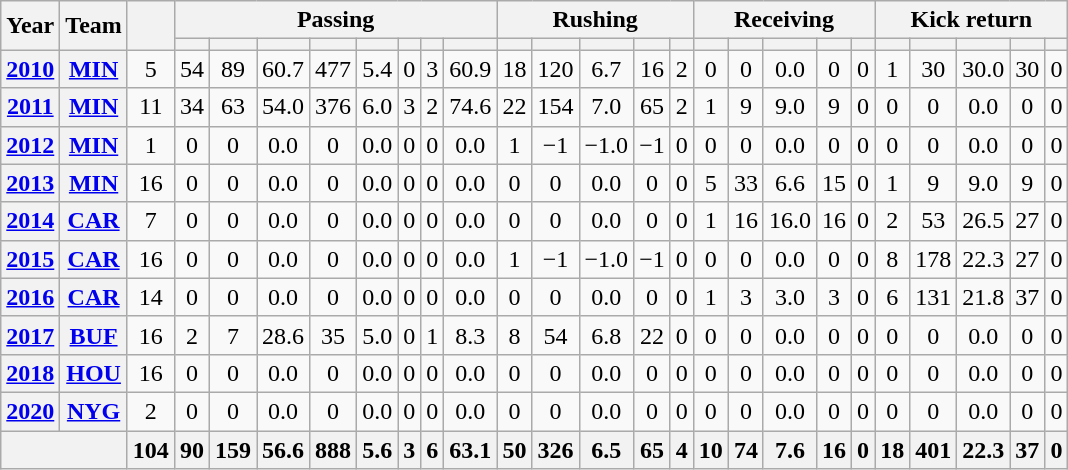<table class="wikitable" style="text-align:center;">
<tr>
<th rowspan="2">Year</th>
<th rowspan="2">Team</th>
<th rowspan="2"></th>
<th colspan="8">Passing</th>
<th colspan="5">Rushing</th>
<th colspan="5">Receiving</th>
<th colspan="5">Kick return</th>
</tr>
<tr>
<th></th>
<th></th>
<th></th>
<th></th>
<th></th>
<th></th>
<th></th>
<th></th>
<th></th>
<th></th>
<th></th>
<th></th>
<th></th>
<th></th>
<th></th>
<th></th>
<th></th>
<th></th>
<th></th>
<th></th>
<th></th>
<th></th>
<th></th>
</tr>
<tr>
<th><a href='#'>2010</a></th>
<th><a href='#'>MIN</a></th>
<td>5</td>
<td>54</td>
<td>89</td>
<td>60.7</td>
<td>477</td>
<td>5.4</td>
<td>0</td>
<td>3</td>
<td>60.9</td>
<td>18</td>
<td>120</td>
<td>6.7</td>
<td>16</td>
<td>2</td>
<td>0</td>
<td>0</td>
<td>0.0</td>
<td>0</td>
<td>0</td>
<td>1</td>
<td>30</td>
<td>30.0</td>
<td>30</td>
<td>0</td>
</tr>
<tr>
<th><a href='#'>2011</a></th>
<th><a href='#'>MIN</a></th>
<td>11</td>
<td>34</td>
<td>63</td>
<td>54.0</td>
<td>376</td>
<td>6.0</td>
<td>3</td>
<td>2</td>
<td>74.6</td>
<td>22</td>
<td>154</td>
<td>7.0</td>
<td>65</td>
<td>2</td>
<td>1</td>
<td>9</td>
<td>9.0</td>
<td>9</td>
<td>0</td>
<td>0</td>
<td>0</td>
<td>0.0</td>
<td>0</td>
<td>0</td>
</tr>
<tr>
<th><a href='#'>2012</a></th>
<th><a href='#'>MIN</a></th>
<td>1</td>
<td>0</td>
<td>0</td>
<td>0.0</td>
<td>0</td>
<td>0.0</td>
<td>0</td>
<td>0</td>
<td>0.0</td>
<td>1</td>
<td>−1</td>
<td>−1.0</td>
<td>−1</td>
<td>0</td>
<td>0</td>
<td>0</td>
<td>0.0</td>
<td>0</td>
<td>0</td>
<td>0</td>
<td>0</td>
<td>0.0</td>
<td>0</td>
<td>0</td>
</tr>
<tr>
<th><a href='#'>2013</a></th>
<th><a href='#'>MIN</a></th>
<td>16</td>
<td>0</td>
<td>0</td>
<td>0.0</td>
<td>0</td>
<td>0.0</td>
<td>0</td>
<td>0</td>
<td>0.0</td>
<td>0</td>
<td>0</td>
<td>0.0</td>
<td>0</td>
<td>0</td>
<td>5</td>
<td>33</td>
<td>6.6</td>
<td>15</td>
<td>0</td>
<td>1</td>
<td>9</td>
<td>9.0</td>
<td>9</td>
<td>0</td>
</tr>
<tr>
<th><a href='#'>2014</a></th>
<th><a href='#'>CAR</a></th>
<td>7</td>
<td>0</td>
<td>0</td>
<td>0.0</td>
<td>0</td>
<td>0.0</td>
<td>0</td>
<td>0</td>
<td>0.0</td>
<td>0</td>
<td>0</td>
<td>0.0</td>
<td>0</td>
<td>0</td>
<td>1</td>
<td>16</td>
<td>16.0</td>
<td>16</td>
<td>0</td>
<td>2</td>
<td>53</td>
<td>26.5</td>
<td>27</td>
<td>0</td>
</tr>
<tr>
<th><a href='#'>2015</a></th>
<th><a href='#'>CAR</a></th>
<td>16</td>
<td>0</td>
<td>0</td>
<td>0.0</td>
<td>0</td>
<td>0.0</td>
<td>0</td>
<td>0</td>
<td>0.0</td>
<td>1</td>
<td>−1</td>
<td>−1.0</td>
<td>−1</td>
<td>0</td>
<td>0</td>
<td>0</td>
<td>0.0</td>
<td>0</td>
<td>0</td>
<td>8</td>
<td>178</td>
<td>22.3</td>
<td>27</td>
<td>0</td>
</tr>
<tr>
<th><a href='#'>2016</a></th>
<th><a href='#'>CAR</a></th>
<td>14</td>
<td>0</td>
<td>0</td>
<td>0.0</td>
<td>0</td>
<td>0.0</td>
<td>0</td>
<td>0</td>
<td>0.0</td>
<td>0</td>
<td>0</td>
<td>0.0</td>
<td>0</td>
<td>0</td>
<td>1</td>
<td>3</td>
<td>3.0</td>
<td>3</td>
<td>0</td>
<td>6</td>
<td>131</td>
<td>21.8</td>
<td>37</td>
<td>0</td>
</tr>
<tr>
<th><a href='#'>2017</a></th>
<th><a href='#'>BUF</a></th>
<td>16</td>
<td>2</td>
<td>7</td>
<td>28.6</td>
<td>35</td>
<td>5.0</td>
<td>0</td>
<td>1</td>
<td>8.3</td>
<td>8</td>
<td>54</td>
<td>6.8</td>
<td>22</td>
<td>0</td>
<td>0</td>
<td>0</td>
<td>0.0</td>
<td>0</td>
<td>0</td>
<td>0</td>
<td>0</td>
<td>0.0</td>
<td>0</td>
<td>0</td>
</tr>
<tr>
<th><a href='#'>2018</a></th>
<th><a href='#'>HOU</a></th>
<td>16</td>
<td>0</td>
<td>0</td>
<td>0.0</td>
<td>0</td>
<td>0.0</td>
<td>0</td>
<td>0</td>
<td>0.0</td>
<td>0</td>
<td>0</td>
<td>0.0</td>
<td>0</td>
<td>0</td>
<td>0</td>
<td>0</td>
<td>0.0</td>
<td>0</td>
<td>0</td>
<td>0</td>
<td>0</td>
<td>0.0</td>
<td>0</td>
<td>0</td>
</tr>
<tr>
<th><a href='#'>2020</a></th>
<th><a href='#'>NYG</a></th>
<td>2</td>
<td>0</td>
<td>0</td>
<td>0.0</td>
<td>0</td>
<td>0.0</td>
<td>0</td>
<td>0</td>
<td>0.0</td>
<td>0</td>
<td>0</td>
<td>0.0</td>
<td>0</td>
<td>0</td>
<td>0</td>
<td>0</td>
<td>0.0</td>
<td>0</td>
<td>0</td>
<td>0</td>
<td>0</td>
<td>0.0</td>
<td>0</td>
<td>0</td>
</tr>
<tr>
<th colspan="2"></th>
<th>104</th>
<th>90</th>
<th>159</th>
<th>56.6</th>
<th>888</th>
<th>5.6</th>
<th>3</th>
<th>6</th>
<th>63.1</th>
<th>50</th>
<th>326</th>
<th>6.5</th>
<th>65</th>
<th>4</th>
<th>10</th>
<th>74</th>
<th>7.6</th>
<th>16</th>
<th>0</th>
<th>18</th>
<th>401</th>
<th>22.3</th>
<th>37</th>
<th>0</th>
</tr>
</table>
